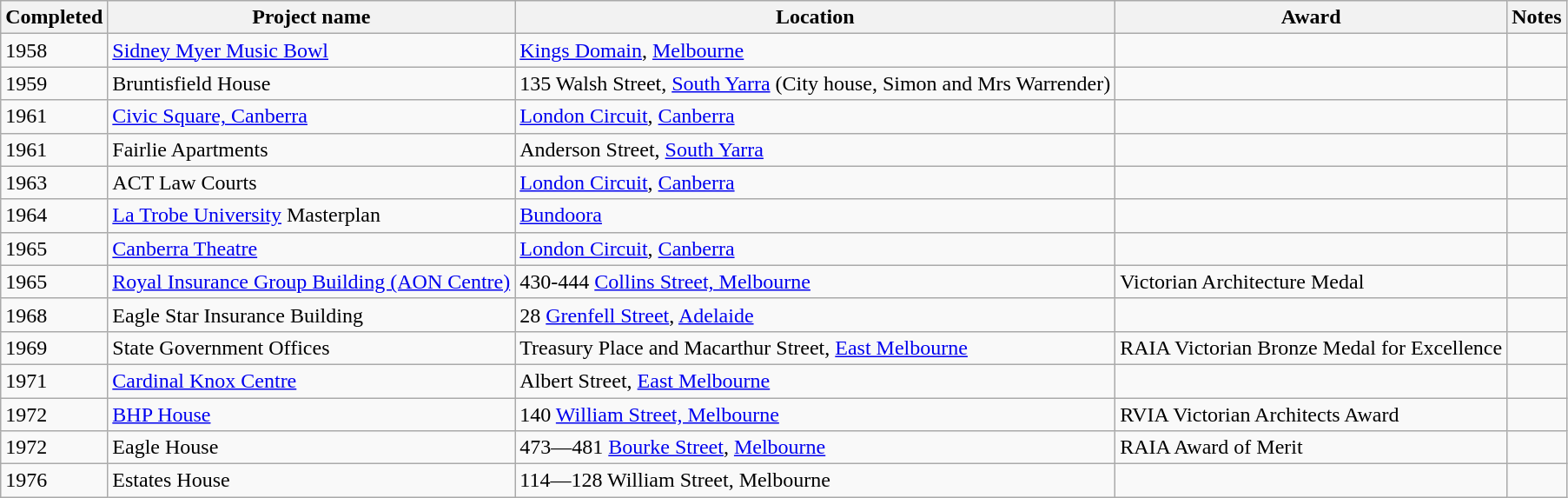<table class="wikitable sortable">
<tr>
<th>Completed</th>
<th>Project name</th>
<th>Location</th>
<th>Award</th>
<th>Notes</th>
</tr>
<tr>
<td>1958</td>
<td><a href='#'>Sidney Myer Music Bowl</a></td>
<td><a href='#'>Kings Domain</a>, <a href='#'>Melbourne</a></td>
<td></td>
<td></td>
</tr>
<tr>
<td>1959</td>
<td>Bruntisfield House</td>
<td>135 Walsh Street, <a href='#'>South Yarra</a> (City house, Simon and Mrs Warrender)</td>
<td></td>
<td></td>
</tr>
<tr>
<td>1961</td>
<td><a href='#'>Civic Square, Canberra</a></td>
<td><a href='#'>London Circuit</a>, <a href='#'>Canberra</a></td>
<td></td>
<td></td>
</tr>
<tr>
<td>1961</td>
<td>Fairlie Apartments</td>
<td>Anderson Street, <a href='#'>South Yarra</a></td>
<td></td>
<td></td>
</tr>
<tr>
<td>1963</td>
<td>ACT Law Courts</td>
<td><a href='#'>London Circuit</a>, <a href='#'>Canberra</a></td>
<td></td>
<td></td>
</tr>
<tr>
<td>1964</td>
<td><a href='#'>La Trobe University</a> Masterplan</td>
<td><a href='#'>Bundoora</a></td>
<td></td>
<td></td>
</tr>
<tr>
<td>1965</td>
<td><a href='#'>Canberra Theatre</a></td>
<td><a href='#'>London Circuit</a>, <a href='#'>Canberra</a></td>
<td></td>
<td></td>
</tr>
<tr>
<td>1965</td>
<td><a href='#'>Royal Insurance Group Building (AON Centre)</a></td>
<td>430-444 <a href='#'>Collins Street, Melbourne</a></td>
<td>Victorian Architecture Medal </td>
<td></td>
</tr>
<tr>
<td>1968</td>
<td>Eagle Star Insurance Building</td>
<td>28 <a href='#'>Grenfell Street</a>, <a href='#'>Adelaide</a></td>
<td></td>
<td></td>
</tr>
<tr>
<td>1969</td>
<td>State Government Offices</td>
<td>Treasury Place and Macarthur Street, <a href='#'>East Melbourne</a></td>
<td>RAIA Victorian Bronze Medal for Excellence </td>
<td></td>
</tr>
<tr>
<td>1971</td>
<td><a href='#'>Cardinal Knox Centre</a></td>
<td>Albert Street, <a href='#'>East Melbourne</a></td>
<td></td>
<td></td>
</tr>
<tr>
<td>1972</td>
<td><a href='#'>BHP House</a></td>
<td>140 <a href='#'>William Street, Melbourne</a></td>
<td>RVIA Victorian Architects Award </td>
<td></td>
</tr>
<tr>
<td>1972</td>
<td>Eagle House</td>
<td>473—481 <a href='#'>Bourke Street</a>, <a href='#'>Melbourne</a></td>
<td>RAIA Award of Merit </td>
<td></td>
</tr>
<tr>
<td>1976</td>
<td>Estates House</td>
<td>114—128 William Street, Melbourne</td>
<td></td>
</tr>
</table>
